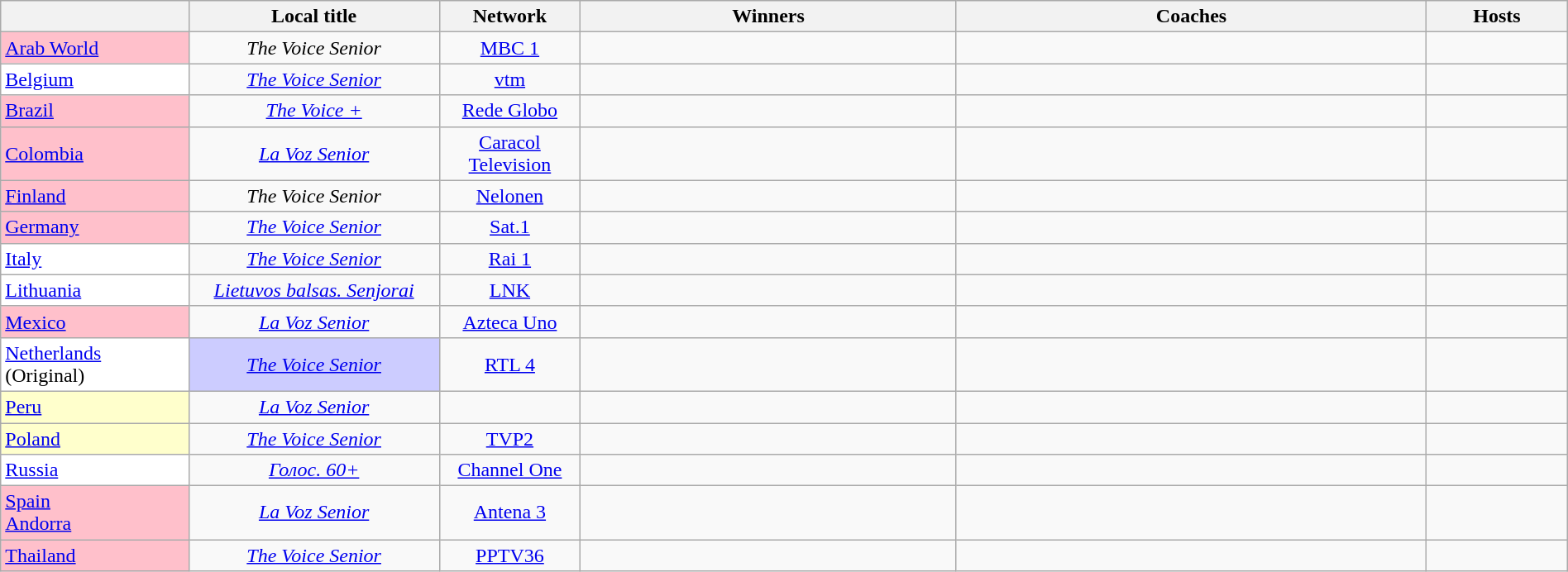<table class="wikitable" style="text-align:center; line-height:18px; width:100%;">
<tr>
<th scope="col" style="width:12%;"></th>
<th scope="col" style="width:16%;">Local title</th>
<th scope="col" style="width:09%;">Network</th>
<th scope="col" style="width:24%;">Winners</th>
<th scope="col" style="width:30%;">Coaches</th>
<th scope="col" style="width:20%;">Hosts</th>
</tr>
<tr>
<td style="background:#FFC0CB; text-align:left;"><a href='#'>Arab World</a></td>
<td><em>The Voice Senior</em></td>
<td><a href='#'>MBC 1</a></td>
<td><br></td>
<td valign="top"><br></td>
<td valign="top"><br></td>
</tr>
<tr>
<td style="background:white; text-align:left;"><a href='#'>Belgium</a> <br> </td>
<td><em><a href='#'>The Voice Senior</a></em>  <br> </td>
<td><a href='#'>vtm</a><br></td>
<td><br></td>
<td valign="top"><br></td>
<td valign="top"><br></td>
</tr>
<tr>
<td style="background:#FFC0CB; text-align:left;"><a href='#'>Brazil</a></td>
<td><em><a href='#'>The Voice +</a></em><br>  </td>
<td><a href='#'>Rede Globo</a><br></td>
<td></td>
<td valign="top"><br></td>
<td valign="top"><br></td>
</tr>
<tr>
<td style="background:#FFC0CB; text-align:left;"><a href='#'>Colombia</a></td>
<td><em><a href='#'>La Voz Senior</a></em><br></td>
<td><a href='#'>Caracol Television</a></td>
<td></td>
<td valign="top"><br></td>
<td valign="top"><br></td>
</tr>
<tr>
<td style="background:#FFC0CB; text-align:left;"><a href='#'>Finland</a></td>
<td><em>The Voice Senior</em></td>
<td><a href='#'>Nelonen</a></td>
<td><br></td>
<td valign="top"><br></td>
<td valign="top"><br></td>
</tr>
<tr>
<td style="background:#FFC0CB; text-align:left;"><a href='#'>Germany</a></td>
<td><em><a href='#'>The Voice Senior</a></em></td>
<td><a href='#'>Sat.1</a></td>
<td></td>
<td valign="top"><br></td>
<td valign="top"><br></td>
</tr>
<tr>
<td style="background:white; text-align:left;"><a href='#'>Italy</a></td>
<td><em><a href='#'>The Voice Senior</a></em></td>
<td><a href='#'>Rai 1</a></td>
<td></td>
<td valign="top"><br></td>
<td valign="top"><br></td>
</tr>
<tr>
<td style="background:white; text-align:left;"><a href='#'>Lithuania</a></td>
<td><em><a href='#'>Lietuvos balsas. Senjorai</a></em><br></td>
<td><a href='#'>LNK</a></td>
<td><br></td>
<td valign="top"><br></td>
<td valign="top"><br></td>
</tr>
<tr>
<td style="background:#FFC0CB; text-align:left;"><a href='#'>Mexico</a></td>
<td><em><a href='#'>La Voz Senior</a></em><br></td>
<td><a href='#'>Azteca Uno</a><br></td>
<td><br></td>
<td valign="top"><br></td>
<td valign="top"><br></td>
</tr>
<tr>
<td style="background:white; text-align:left;"><a href='#'>Netherlands</a> (Original)</td>
<td style="background:#ccf"><em><a href='#'>The Voice Senior</a></em><br></td>
<td><a href='#'>RTL 4</a><br></td>
<td></td>
<td valign="top"><br></td>
<td valign="top"><br></td>
</tr>
<tr>
<td style="background:#ffc; text-align:left;"><a href='#'>Peru</a></td>
<td><em><a href='#'>La Voz Senior</a></em><br></td>
<td></td>
<td><br></td>
<td valign="top"><br></td>
<td valign="top"><br></td>
</tr>
<tr>
<td style="background:#FFFFCC; text-align:left;"><a href='#'>Poland</a></td>
<td><em><a href='#'>The Voice Senior</a></em></td>
<td><a href='#'>TVP2</a><br></td>
<td><br></td>
<td valign="top"><br></td>
<td valign="top"><br></td>
</tr>
<tr>
<td style="background:white; text-align:left;"><a href='#'>Russia</a></td>
<td><em><a href='#'>Голос. 60+</a></em><br></td>
<td><a href='#'>Channel One</a><br></td>
<td><br></td>
<td valign="top"><br></td>
<td valign="top"><br></td>
</tr>
<tr>
<td style="background:#FFC0CB; text-align:left;"><a href='#'>Spain</a><br><a href='#'>Andorra</a></td>
<td><em><a href='#'>La Voz Senior</a></em></td>
<td><a href='#'>Antena 3</a></td>
<td><br></td>
<td valign="top"><br></td>
<td valign="top"><br></td>
</tr>
<tr>
<td style="background:#FFC0CB; text-align:left;"><a href='#'>Thailand</a></td>
<td><em><a href='#'>The Voice Senior</a></em></td>
<td><a href='#'>PPTV36</a><br></td>
<td><br></td>
<td valign="top"><br></td>
<td valign="top"><br></td>
</tr>
</table>
